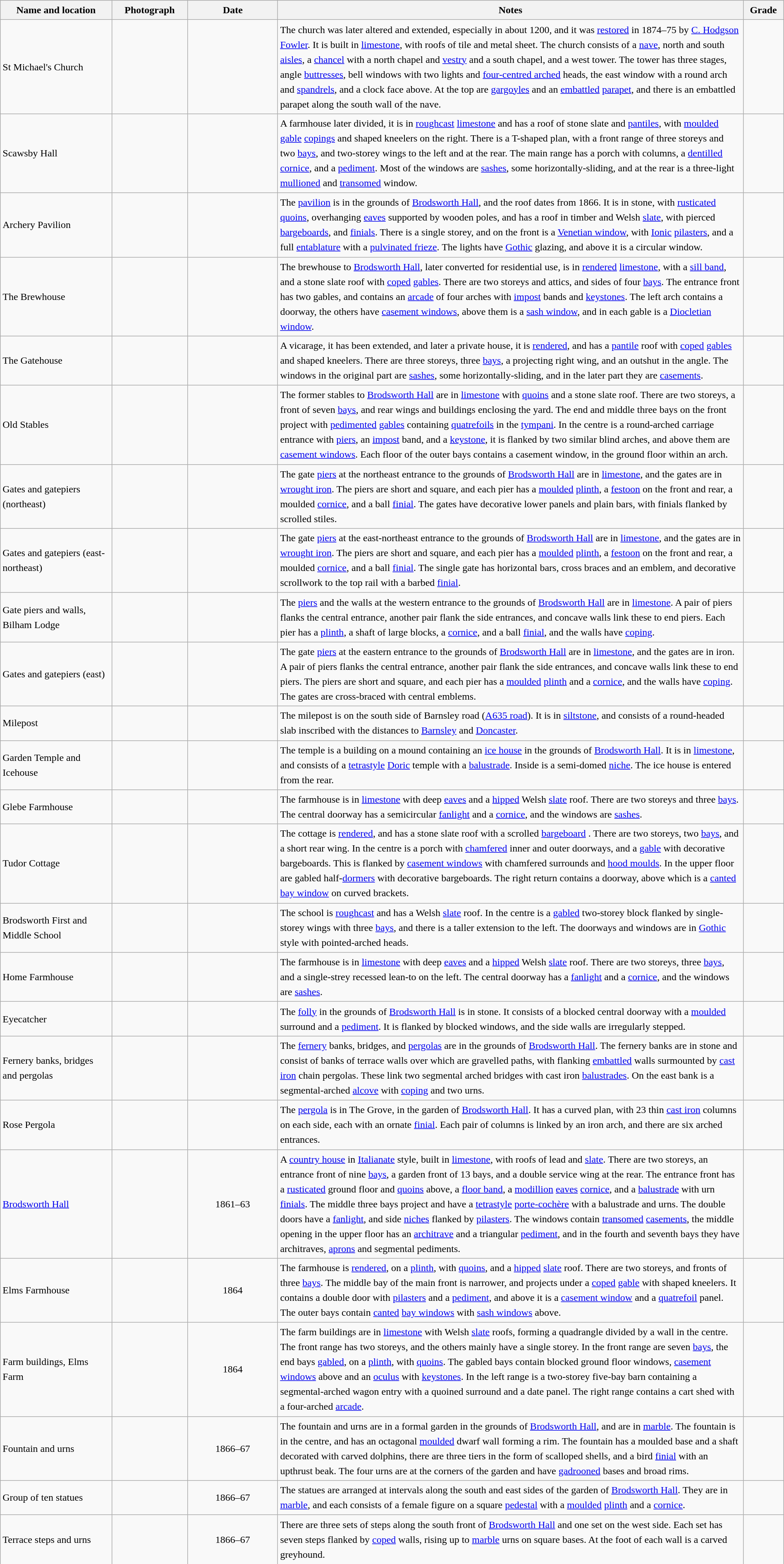<table class="wikitable sortable plainrowheaders" style="width:100%; border:0; text-align:left; line-height:150%;">
<tr>
<th scope="col"  style="width:150px">Name and location</th>
<th scope="col"  style="width:100px" class="unsortable">Photograph</th>
<th scope="col"  style="width:120px">Date</th>
<th scope="col"  style="width:650px" class="unsortable">Notes</th>
<th scope="col"  style="width:50px">Grade</th>
</tr>
<tr>
<td>St Michael's Church<br><small></small></td>
<td></td>
<td align="center"></td>
<td>The church was later altered and extended, especially in about 1200, and it was <a href='#'>restored</a> in 1874–75 by <a href='#'>C. Hodgson Fowler</a>.  It is built in <a href='#'>limestone</a>, with roofs of tile and metal sheet.  The church consists of a <a href='#'>nave</a>, north and south <a href='#'>aisles</a>, a <a href='#'>chancel</a> with a north chapel and <a href='#'>vestry</a> and a south chapel, and a west tower.  The tower has three stages, angle <a href='#'>buttresses</a>, bell windows with two lights and <a href='#'>four-centred arched</a> heads, the east window with a round arch and <a href='#'>spandrels</a>, and a clock face above.  At the top are <a href='#'>gargoyles</a> and an <a href='#'>embattled</a> <a href='#'>parapet</a>, and there is an embattled parapet along the south wall of the nave.</td>
<td align="center" ></td>
</tr>
<tr>
<td>Scawsby Hall<br><small></small></td>
<td></td>
<td align="center"></td>
<td>A farmhouse later divided, it is in <a href='#'>roughcast</a> <a href='#'>limestone</a> and has a roof of stone slate and <a href='#'>pantiles</a>, with <a href='#'>moulded</a> <a href='#'>gable</a> <a href='#'>copings</a> and shaped kneelers on the right.  There is a T-shaped plan, with a front range of three storeys and two <a href='#'>bays</a>, and two-storey wings to the left and at the rear.  The main range has a porch with columns, a <a href='#'>dentilled</a> <a href='#'>cornice</a>, and a <a href='#'>pediment</a>.  Most of the windows are <a href='#'>sashes</a>, some horizontally-sliding, and at the rear is a three-light <a href='#'>mullioned</a> and <a href='#'>transomed</a> window.</td>
<td align="center" ></td>
</tr>
<tr>
<td>Archery Pavilion<br><small></small></td>
<td></td>
<td align="center"></td>
<td>The <a href='#'>pavilion</a> is in the grounds of <a href='#'>Brodsworth Hall</a>, and the roof dates from 1866.  It is in stone, with <a href='#'>rusticated</a> <a href='#'>quoins</a>, overhanging <a href='#'>eaves</a> supported by wooden poles, and has a roof in timber and Welsh <a href='#'>slate</a>, with pierced <a href='#'>bargeboards</a>, and <a href='#'>finials</a>.  There is a single storey, and on the front is a <a href='#'>Venetian window</a>, with <a href='#'>Ionic</a> <a href='#'>pilasters</a>, and a full <a href='#'>entablature</a> with a <a href='#'>pulvinated frieze</a>.  The lights have <a href='#'>Gothic</a> glazing, and above it is a circular window.</td>
<td align="center" ></td>
</tr>
<tr>
<td>The Brewhouse<br><small></small></td>
<td></td>
<td align="center"></td>
<td>The brewhouse to <a href='#'>Brodsworth Hall</a>, later converted for residential use, is in <a href='#'>rendered</a> <a href='#'>limestone</a>, with a <a href='#'>sill band</a>, and a stone slate roof with <a href='#'>coped</a> <a href='#'>gables</a>.  There are two storeys and attics, and sides of four <a href='#'>bays</a>.  The entrance front has two gables, and contains an <a href='#'>arcade</a> of four arches with <a href='#'>impost</a> bands and <a href='#'>keystones</a>.  The left arch contains a doorway, the others have <a href='#'>casement windows</a>, above them is a <a href='#'>sash window</a>, and in each gable is a <a href='#'>Diocletian window</a>.</td>
<td align="center" ></td>
</tr>
<tr>
<td>The Gatehouse<br><small></small></td>
<td></td>
<td align="center"></td>
<td>A vicarage, it has been extended, and later a private house, it is <a href='#'>rendered</a>, and has a <a href='#'>pantile</a> roof with <a href='#'>coped</a> <a href='#'>gables</a> and shaped kneelers.  There are three storeys, three <a href='#'>bays</a>, a projecting right wing, and an outshut in the angle.  The windows in the original part are <a href='#'>sashes</a>, some horizontally-sliding, and in the later part they are <a href='#'>casements</a>.</td>
<td align="center" ></td>
</tr>
<tr>
<td>Old Stables<br><small></small></td>
<td></td>
<td align="center"></td>
<td>The former stables to <a href='#'>Brodsworth Hall</a> are in <a href='#'>limestone</a> with <a href='#'>quoins</a> and a stone slate roof.  There are two storeys, a front of seven <a href='#'>bays</a>, and rear wings and buildings enclosing the yard.  The end and middle three bays on the front project with <a href='#'>pedimented</a> <a href='#'>gables</a> containing <a href='#'>quatrefoils</a> in the <a href='#'>tympani</a>.  In the centre is a round-arched carriage entrance with <a href='#'>piers</a>, an <a href='#'>impost</a> band, and a <a href='#'>keystone</a>, it is flanked by two similar blind arches, and above them are <a href='#'>casement windows</a>.  Each floor of the outer bays contains a casement window, in the ground floor within an arch.</td>
<td align="center" ></td>
</tr>
<tr>
<td>Gates and gatepiers (northeast)<br><small></small></td>
<td></td>
<td align="center"></td>
<td>The gate <a href='#'>piers</a> at the northeast entrance to the grounds of <a href='#'>Brodsworth Hall</a> are in <a href='#'>limestone</a>, and the gates are in <a href='#'>wrought iron</a>.  The piers are short and square, and each pier has a <a href='#'>moulded</a> <a href='#'>plinth</a>, a <a href='#'>festoon</a> on the front and rear, a moulded <a href='#'>cornice</a>, and a ball <a href='#'>finial</a>.  The gates have decorative lower panels and plain bars, with finials flanked by scrolled stiles.</td>
<td align="center" ></td>
</tr>
<tr>
<td>Gates and gatepiers (east-northeast)<br><small></small></td>
<td></td>
<td align="center"></td>
<td>The gate <a href='#'>piers</a> at the east-northeast entrance to the grounds of <a href='#'>Brodsworth Hall</a> are in <a href='#'>limestone</a>, and the gates are in <a href='#'>wrought iron</a>.  The piers are short and square, and each pier has a <a href='#'>moulded</a> <a href='#'>plinth</a>, a <a href='#'>festoon</a> on the front and rear, a moulded <a href='#'>cornice</a>, and a ball <a href='#'>finial</a>.  The single gate has horizontal bars, cross braces and an emblem, and decorative scrollwork to the top rail with a barbed <a href='#'>finial</a>.</td>
<td align="center" ></td>
</tr>
<tr>
<td>Gate piers and walls, Bilham Lodge<br><small></small></td>
<td></td>
<td align="center"></td>
<td>The <a href='#'>piers</a> and the walls at the western entrance to the grounds of <a href='#'>Brodsworth Hall</a> are in <a href='#'>limestone</a>.  A pair of piers flanks the central entrance, another pair flank the side entrances, and concave walls link these to end piers.  Each pier has a <a href='#'>plinth</a>, a shaft of large blocks, a <a href='#'>cornice</a>, and a ball <a href='#'>finial</a>, and the walls have <a href='#'>coping</a>.</td>
<td align="center" ></td>
</tr>
<tr>
<td>Gates and gatepiers (east)<br><small></small></td>
<td></td>
<td align="center"></td>
<td>The gate <a href='#'>piers</a> at the eastern entrance to the grounds of <a href='#'>Brodsworth Hall</a> are in <a href='#'>limestone</a>, and the gates are in iron.  A pair of piers flanks the central entrance, another pair flank the side entrances, and concave walls link these to end piers.  The piers are short and square, and each pier has a <a href='#'>moulded</a> <a href='#'>plinth</a> and a <a href='#'>cornice</a>, and the walls have <a href='#'>coping</a>.  The gates are cross-braced with central emblems.</td>
<td align="center" ></td>
</tr>
<tr>
<td>Milepost<br><small></small></td>
<td></td>
<td align="center"></td>
<td>The milepost is on the south side of Barnsley road (<a href='#'>A635 road</a>).  It is in <a href='#'>siltstone</a>, and consists of a round-headed slab inscribed with the distances to <a href='#'>Barnsley</a> and <a href='#'>Doncaster</a>.</td>
<td align="center" ></td>
</tr>
<tr>
<td>Garden Temple and Icehouse<br><small></small></td>
<td></td>
<td align="center"></td>
<td>The temple is a building on a mound containing an <a href='#'>ice house</a> in the grounds of <a href='#'>Brodsworth Hall</a>.  It is in <a href='#'>limestone</a>, and consists of a <a href='#'>tetrastyle</a> <a href='#'>Doric</a> temple with a <a href='#'>balustrade</a>. Inside is a semi-domed <a href='#'>niche</a>.  The ice house is entered from the rear.</td>
<td align="center" ></td>
</tr>
<tr>
<td>Glebe Farmhouse<br><small></small></td>
<td></td>
<td align="center"></td>
<td>The farmhouse is in <a href='#'>limestone</a> with deep <a href='#'>eaves</a> and a <a href='#'>hipped</a> Welsh <a href='#'>slate</a> roof.  There are two storeys and three <a href='#'>bays</a>.  The central doorway has a semicircular <a href='#'>fanlight</a> and a <a href='#'>cornice</a>, and the windows are <a href='#'>sashes</a>.</td>
<td align="center" ></td>
</tr>
<tr>
<td>Tudor Cottage<br><small></small></td>
<td></td>
<td align="center"></td>
<td>The cottage is <a href='#'>rendered</a>, and has a stone slate roof with a scrolled <a href='#'>bargeboard</a> . There are two storeys, two <a href='#'>bays</a>, and a short rear wing.  In the centre is a porch with <a href='#'>chamfered</a> inner and outer doorways, and a <a href='#'>gable</a> with decorative bargeboards.  This is flanked by <a href='#'>casement windows</a> with chamfered surrounds and <a href='#'>hood moulds</a>.  In the upper floor are gabled half-<a href='#'>dormers</a>  with decorative bargeboards.  The right return contains a doorway, above which is a <a href='#'>canted</a> <a href='#'>bay window</a> on curved brackets.</td>
<td align="center" ></td>
</tr>
<tr>
<td>Brodsworth First and Middle School<br><small></small></td>
<td></td>
<td align="center"></td>
<td>The school is <a href='#'>roughcast</a> and has a Welsh <a href='#'>slate</a> roof. In the centre is a <a href='#'>gabled</a> two-storey block flanked by single-storey wings with three <a href='#'>bays</a>, and there is a taller extension to the left.  The doorways and windows are in <a href='#'>Gothic</a> style with pointed-arched heads.</td>
<td align="center" ></td>
</tr>
<tr>
<td>Home Farmhouse<br><small></small></td>
<td></td>
<td align="center"></td>
<td>The farmhouse is in <a href='#'>limestone</a> with deep <a href='#'>eaves</a> and a <a href='#'>hipped</a> Welsh <a href='#'>slate</a> roof.  There are two storeys, three <a href='#'>bays</a>, and a single-strey recessed lean-to on the  left.  The central doorway has a <a href='#'>fanlight</a> and a <a href='#'>cornice</a>, and the windows are <a href='#'>sashes</a>.</td>
<td align="center" ></td>
</tr>
<tr>
<td>Eyecatcher<br><small></small></td>
<td></td>
<td align="center"></td>
<td>The <a href='#'>folly</a> in the grounds of <a href='#'>Brodsworth Hall</a> is in stone.  It consists of a blocked central doorway with a <a href='#'>moulded</a> surround and a <a href='#'>pediment</a>.  It is flanked by blocked windows, and the side walls are irregularly stepped.</td>
<td align="center" ></td>
</tr>
<tr>
<td>Fernery banks, bridges and pergolas<br><small></small></td>
<td></td>
<td align="center"></td>
<td>The <a href='#'>fernery</a> banks, bridges, and <a href='#'>pergolas</a> are in the grounds of <a href='#'>Brodsworth Hall</a>.  The fernery banks are in stone and consist of banks of terrace walls over which are gravelled paths, with flanking <a href='#'>embattled</a> walls surmounted by <a href='#'>cast iron</a> chain pergolas.  These link two segmental arched bridges with cast iron <a href='#'>balustrades</a>.  On the east bank is a segmental-arched <a href='#'>alcove</a> with <a href='#'>coping</a> and two urns.</td>
<td align="center" ></td>
</tr>
<tr>
<td>Rose Pergola<br><small></small></td>
<td></td>
<td align="center"></td>
<td>The <a href='#'>pergola</a> is in The Grove, in the garden of <a href='#'>Brodsworth Hall</a>.  It has a curved plan, with 23 thin <a href='#'>cast iron</a> columns on each side, each with an ornate <a href='#'>finial</a>.  Each pair of columns is linked by an iron arch, and there are six arched entrances.</td>
<td align="center" ></td>
</tr>
<tr>
<td><a href='#'>Brodsworth Hall</a><br><small></small></td>
<td></td>
<td align="center">1861–63</td>
<td>A <a href='#'>country house</a> in <a href='#'>Italianate</a> style, built in <a href='#'>limestone</a>, with roofs of lead and <a href='#'>slate</a>.  There are two storeys, an entrance front of nine <a href='#'>bays</a>, a garden front of 13 bays, and a double service wing at the rear.  The entrance front has a <a href='#'>rusticated</a> ground floor and <a href='#'>quoins</a> above, a <a href='#'>floor band</a>, a <a href='#'>modillion</a> <a href='#'>eaves</a> <a href='#'>cornice</a>, and a <a href='#'>balustrade</a> with urn <a href='#'>finials</a>.  The middle three bays project and have a <a href='#'>tetrastyle</a> <a href='#'>porte-cochère</a> with a balustrade and urns.  The double doors have a <a href='#'>fanlight</a>, and side <a href='#'>niches</a> flanked by <a href='#'>pilasters</a>.  The windows contain <a href='#'>transomed</a> <a href='#'>casements</a>, the middle opening in the upper floor has an <a href='#'>architrave</a> and a triangular <a href='#'>pediment</a>, and in the fourth and seventh bays they have architraves, <a href='#'>aprons</a> and segmental pediments.</td>
<td align="center" ></td>
</tr>
<tr>
<td>Elms Farmhouse<br><small></small></td>
<td></td>
<td align="center">1864</td>
<td>The farmhouse is <a href='#'>rendered</a>, on a <a href='#'>plinth</a>, with <a href='#'>quoins</a>, and a <a href='#'>hipped</a> <a href='#'>slate</a> roof.  There are two storeys, and fronts of three <a href='#'>bays</a>.  The middle bay of the main front is narrower, and projects under a <a href='#'>coped</a> <a href='#'>gable</a> with shaped kneelers.  It contains a double door with <a href='#'>pilasters</a> and a <a href='#'>pediment</a>, and above it is a <a href='#'>casement window</a> and a <a href='#'>quatrefoil</a> panel.  The outer bays contain <a href='#'>canted</a> <a href='#'>bay windows</a> with <a href='#'>sash windows</a> above.</td>
<td align="center" ></td>
</tr>
<tr>
<td>Farm buildings, Elms Farm<br><small></small></td>
<td></td>
<td align="center">1864</td>
<td>The farm buildings are in <a href='#'>limestone</a> with Welsh <a href='#'>slate</a> roofs, forming a quadrangle divided by a wall in the centre.  The front range has two storeys, and the others mainly have a single storey.  In the front range are seven <a href='#'>bays</a>, the end bays <a href='#'>gabled</a>, on a <a href='#'>plinth</a>, with <a href='#'>quoins</a>.  The gabled bays contain blocked ground floor windows, <a href='#'>casement windows</a> above and an <a href='#'>oculus</a> with <a href='#'>keystones</a>.  In the left range is a two-storey five-bay barn containing a segmental-arched wagon entry with a quoined surround and a date panel.  The right range contains a cart shed with a four-arched <a href='#'>arcade</a>.</td>
<td align="center" ></td>
</tr>
<tr>
<td>Fountain and urns<br><small></small></td>
<td></td>
<td align="center">1866–67</td>
<td>The fountain and urns are in a formal garden in the grounds of <a href='#'>Brodsworth Hall</a>, and are in <a href='#'>marble</a>.  The fountain is in the centre, and has an octagonal <a href='#'>moulded</a> dwarf wall forming a rim.  The fountain has a moulded base and a shaft decorated with carved dolphins, there are three tiers in the form of scalloped shells, and a bird <a href='#'>finial</a> with an upthrust beak.  The four urns are at the corners of the garden and have <a href='#'>gadrooned</a> bases and broad rims.</td>
<td align="center" ></td>
</tr>
<tr>
<td>Group of ten statues<br><small></small></td>
<td></td>
<td align="center">1866–67</td>
<td>The statues are arranged at intervals along the south and east sides of the garden of <a href='#'>Brodsworth Hall</a>.  They are in <a href='#'>marble</a>, and each consists of a female figure on a square <a href='#'>pedestal</a> with a <a href='#'>moulded</a> <a href='#'>plinth</a> and a <a href='#'>cornice</a>.</td>
<td align="center" ></td>
</tr>
<tr>
<td>Terrace steps and urns<br><small></small></td>
<td></td>
<td align="center">1866–67</td>
<td>There are three sets of steps along the south front of <a href='#'>Brodsworth Hall</a> and one set on the west side.  Each set has seven steps flanked by <a href='#'>coped</a> walls, rising up to <a href='#'>marble</a> urns on square bases.  At the foot of each wall is a carved greyhound.</td>
<td align="center" ></td>
</tr>
<tr>
</tr>
</table>
